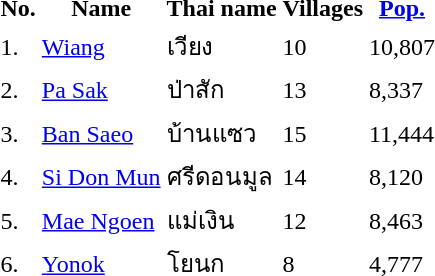<table>
<tr>
<th>No.</th>
<th>Name</th>
<th>Thai name</th>
<th>Villages</th>
<th><a href='#'>Pop.</a></th>
</tr>
<tr>
<td>1.</td>
<td><a href='#'>Wiang</a></td>
<td>เวียง</td>
<td>10</td>
<td>10,807</td>
<td></td>
</tr>
<tr>
<td>2.</td>
<td><a href='#'>Pa Sak</a></td>
<td>ป่าสัก</td>
<td>13</td>
<td>8,337</td>
<td></td>
</tr>
<tr>
<td>3.</td>
<td><a href='#'>Ban Saeo</a></td>
<td>บ้านแซว</td>
<td>15</td>
<td>11,444</td>
<td></td>
</tr>
<tr>
<td>4.</td>
<td><a href='#'>Si Don Mun</a></td>
<td>ศรีดอนมูล</td>
<td>14</td>
<td>8,120</td>
<td></td>
</tr>
<tr>
<td>5.</td>
<td><a href='#'>Mae Ngoen</a></td>
<td>แม่เงิน</td>
<td>12</td>
<td>8,463</td>
<td></td>
</tr>
<tr>
<td>6.</td>
<td><a href='#'>Yonok</a></td>
<td>โยนก</td>
<td>8</td>
<td>4,777</td>
<td></td>
</tr>
</table>
